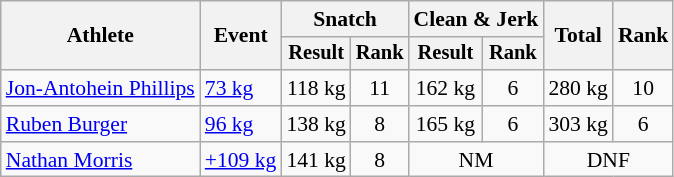<table class="wikitable" style="font-size:90%; text-align:center">
<tr>
<th rowspan=2>Athlete</th>
<th rowspan=2>Event</th>
<th colspan="2">Snatch</th>
<th colspan="2">Clean & Jerk</th>
<th rowspan="2">Total</th>
<th rowspan="2">Rank</th>
</tr>
<tr style="font-size:95%">
<th>Result</th>
<th>Rank</th>
<th>Result</th>
<th>Rank</th>
</tr>
<tr>
<td align=left><a href='#'>Jon-Antohein Phillips</a></td>
<td align=left><a href='#'>73 kg</a></td>
<td>118 kg</td>
<td>11</td>
<td>162 kg</td>
<td>6</td>
<td>280 kg</td>
<td>10</td>
</tr>
<tr>
<td align=left><a href='#'>Ruben Burger</a></td>
<td align=left><a href='#'>96 kg</a></td>
<td>138 kg</td>
<td>8</td>
<td>165 kg</td>
<td>6</td>
<td>303 kg</td>
<td>6</td>
</tr>
<tr>
<td align=left><a href='#'>Nathan Morris</a></td>
<td align=left><a href='#'>+109 kg</a></td>
<td>141 kg</td>
<td>8</td>
<td colspan=2>NM</td>
<td colspan=2>DNF</td>
</tr>
</table>
